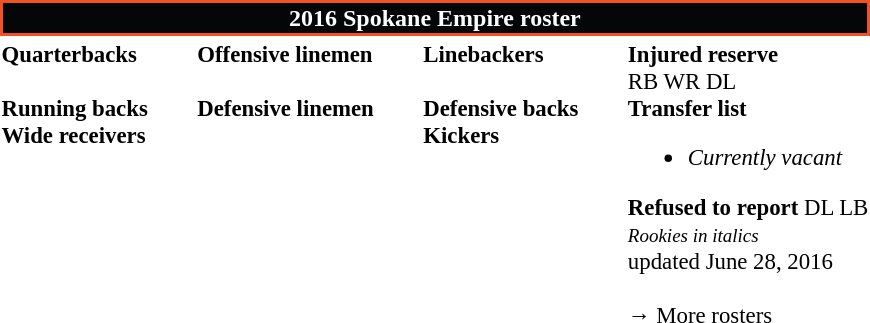<table class="toccolours" style="text-align: left;">
<tr>
<th colspan="7" style="background:#050608; border:2px solid #F05223; color:white; text-align:center;"><strong>2016 Spokane Empire roster</strong></th>
</tr>
<tr>
<td style="font-size: 95%;vertical-align:top;"><strong>Quarterbacks</strong><br>
<br><strong>Running backs</strong>
<br><strong>Wide receivers</strong>



</td>
<td style="width: 25px;"></td>
<td style="font-size: 95%;vertical-align:top;"><strong>Offensive linemen</strong><br>



<br><strong>Defensive linemen</strong>



</td>
<td style="width: 25px;"></td>
<td style="font-size: 95%;vertical-align:top;"><strong>Linebackers</strong><br>
<br><strong>Defensive backs</strong>





<br><strong>Kickers</strong>
</td>
<td style="width: 25px;"></td>
<td style="font-size: 95%;vertical-align:top;"><strong>Injured reserve</strong><br> RB
 WR
 DL<br><strong>Transfer list</strong><ul><li><em>Currently vacant</em></li></ul><strong>Refused to report</strong>
 DL
 LB<br><small><em>Rookies in italics</em></small><br>
<span></span> updated June 28, 2016<br>
<br>→ More rosters</td>
</tr>
<tr>
</tr>
</table>
